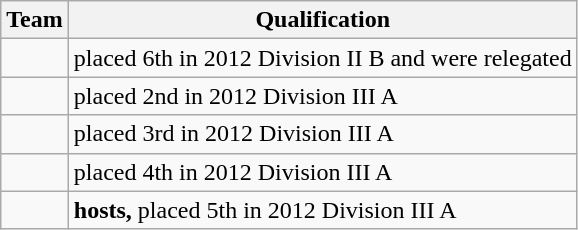<table class="wikitable">
<tr>
<th>Team</th>
<th>Qualification</th>
</tr>
<tr>
<td></td>
<td>placed 6th in 2012 Division II B and were relegated</td>
</tr>
<tr>
<td></td>
<td>placed 2nd in 2012 Division III A</td>
</tr>
<tr>
<td></td>
<td>placed 3rd in 2012 Division III A</td>
</tr>
<tr>
<td></td>
<td>placed 4th in 2012 Division III A</td>
</tr>
<tr>
<td></td>
<td><strong>hosts,</strong> placed 5th in 2012 Division III A</td>
</tr>
</table>
